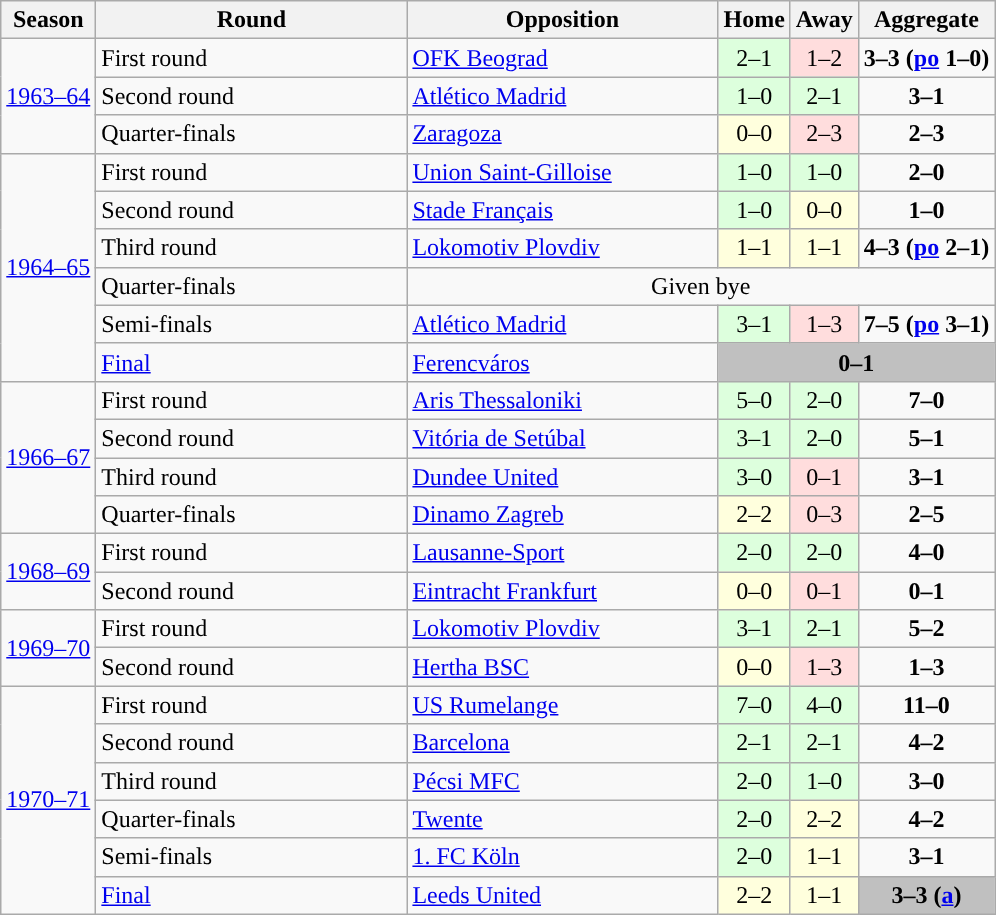<table class="wikitable">
<tr>
<th>Season</th>
<th width=200>Round</th>
<th width=200>Opposition</th>
<th>Home</th>
<th>Away</th>
<th>Aggregate</th>
</tr>
<tr>
<td rowspan='3'><a href='#'>1963–64</a></td>
<td>First round</td>
<td> <a href='#'>OFK Beograd</a></td>
<td style="text-align:center; background:#dfd;">2–1</td>
<td style="text-align:center; background:#fdd;">1–2</td>
<td style="text-align:center;"><strong>3–3 (<a href='#'>po</a> 1–0)</strong></td>
</tr>
<tr>
<td>Second round</td>
<td> <a href='#'>Atlético Madrid</a></td>
<td style="text-align:center; background:#dfd;">1–0</td>
<td style="text-align:center; background:#dfd;">2–1</td>
<td style="text-align:center;"><strong>3–1</strong></td>
</tr>
<tr>
<td>Quarter-finals</td>
<td> <a href='#'>Zaragoza</a></td>
<td style="text-align:center; background:#ffd;">0–0</td>
<td style="text-align:center; background:#fdd;">2–3</td>
<td style="text-align:center;"><strong>2–3</strong></td>
</tr>
<tr>
<td rowspan='6'><a href='#'>1964–65</a></td>
<td>First round</td>
<td> <a href='#'>Union Saint-Gilloise</a></td>
<td style="text-align:center; background:#dfd;">1–0</td>
<td style="text-align:center; background:#dfd;">1–0</td>
<td style="text-align:center;"><strong>2–0</strong></td>
</tr>
<tr>
<td>Second round</td>
<td> <a href='#'>Stade Français</a></td>
<td style="text-align:center; background:#dfd;">1–0</td>
<td style="text-align:center; background:#ffd;">0–0</td>
<td style="text-align:center;"><strong>1–0</strong></td>
</tr>
<tr>
<td>Third round</td>
<td> <a href='#'>Lokomotiv Plovdiv</a></td>
<td style="text-align:center; background:#ffd;">1–1</td>
<td style="text-align:center; background:#ffd;">1–1</td>
<td style="text-align:center;"><strong>4–3 (<a href='#'>po</a> 2–1)</strong></td>
</tr>
<tr>
<td>Quarter-finals</td>
<td colspan='4' align=center>Given bye</td>
</tr>
<tr>
<td>Semi-finals</td>
<td> <a href='#'>Atlético Madrid</a></td>
<td style="text-align:center; background:#dfd;">3–1</td>
<td style="text-align:center; background:#fdd;">1–3</td>
<td style="text-align:center;"><strong>7–5 (<a href='#'>po</a> 3–1)</strong></td>
</tr>
<tr>
<td><a href='#'>Final</a></td>
<td> <a href='#'>Ferencváros</a></td>
<td colspan=3 bgcolor=Silver style="text-align:center;"><strong>0–1</strong></td>
</tr>
<tr>
<td rowspan='4'><a href='#'>1966–67</a></td>
<td>First round</td>
<td> <a href='#'>Aris Thessaloniki</a></td>
<td style="text-align:center; background:#dfd;">5–0</td>
<td style="text-align:center; background:#dfd;">2–0</td>
<td style="text-align:center;"><strong>7–0</strong></td>
</tr>
<tr>
<td>Second round</td>
<td> <a href='#'>Vitória de Setúbal</a></td>
<td style="text-align:center; background:#dfd;">3–1</td>
<td style="text-align:center; background:#dfd;">2–0</td>
<td style="text-align:center;"><strong>5–1</strong></td>
</tr>
<tr>
<td>Third round</td>
<td> <a href='#'>Dundee United</a></td>
<td style="text-align:center; background:#dfd;">3–0</td>
<td style="text-align:center; background:#fdd;">0–1</td>
<td style="text-align:center;"><strong>3–1</strong></td>
</tr>
<tr>
<td>Quarter-finals</td>
<td> <a href='#'>Dinamo Zagreb</a></td>
<td style="text-align:center; background:#ffd;">2–2</td>
<td style="text-align:center; background:#fdd;">0–3</td>
<td style="text-align:center;"><strong>2–5</strong></td>
</tr>
<tr>
<td rowspan='2'><a href='#'>1968–69</a></td>
<td>First round</td>
<td> <a href='#'>Lausanne-Sport</a></td>
<td style="text-align:center; background:#dfd;">2–0</td>
<td style="text-align:center; background:#dfd;">2–0</td>
<td style="text-align:center;"><strong>4–0</strong></td>
</tr>
<tr>
<td>Second round</td>
<td> <a href='#'>Eintracht Frankfurt</a></td>
<td style="text-align:center; background:#ffd;">0–0</td>
<td style="text-align:center; background:#fdd;">0–1 </td>
<td style="text-align:center;"><strong>0–1</strong></td>
</tr>
<tr>
<td rowspan='2'><a href='#'>1969–70</a></td>
<td>First round</td>
<td> <a href='#'>Lokomotiv Plovdiv</a></td>
<td style="text-align:center; background:#dfd;">3–1</td>
<td style="text-align:center; background:#dfd;">2–1</td>
<td style="text-align:center;"><strong>5–2</strong></td>
</tr>
<tr>
<td>Second round</td>
<td> <a href='#'>Hertha BSC</a></td>
<td style="text-align:center; background:#ffd;">0–0</td>
<td style="text-align:center; background:#fdd;">1–3</td>
<td style="text-align:center;"><strong>1–3</strong></td>
</tr>
<tr>
<td rowspan='6'><a href='#'>1970–71</a></td>
<td>First round</td>
<td> <a href='#'>US Rumelange</a></td>
<td style="text-align:center; background:#dfd;">7–0</td>
<td style="text-align:center; background:#dfd;">4–0</td>
<td style="text-align:center;"><strong>11–0</strong></td>
</tr>
<tr>
<td>Second round</td>
<td> <a href='#'>Barcelona</a></td>
<td style="text-align:center; background:#dfd;">2–1</td>
<td style="text-align:center; background:#dfd;">2–1</td>
<td style="text-align:center;"><strong>4–2</strong></td>
</tr>
<tr>
<td>Third round</td>
<td> <a href='#'>Pécsi MFC</a></td>
<td style="text-align:center; background:#dfd;">2–0</td>
<td style="text-align:center; background:#dfd;">1–0</td>
<td style="text-align:center;"><strong>3–0</strong></td>
</tr>
<tr>
<td>Quarter-finals</td>
<td> <a href='#'>Twente</a></td>
<td style="text-align:center; background:#dfd;">2–0</td>
<td style="text-align:center; background:#ffd;">2–2 </td>
<td style="text-align:center;"><strong>4–2</strong></td>
</tr>
<tr>
<td>Semi-finals</td>
<td> <a href='#'>1. FC Köln</a></td>
<td style="text-align:center; background:#dfd;">2–0</td>
<td style="text-align:center; background:#ffd;">1–1</td>
<td style="text-align:center;"><strong>3–1</strong></td>
</tr>
<tr>
<td><a href='#'>Final</a></td>
<td> <a href='#'>Leeds United</a></td>
<td style="text-align:center; background:#ffd;">2–2</td>
<td style="text-align:center; background:#ffd;">1–1</td>
<td bgcolor=Silver style="text-align:center;"><strong>3–3 (<a href='#'>a</a>)</strong></td>
</tr>
</table>
